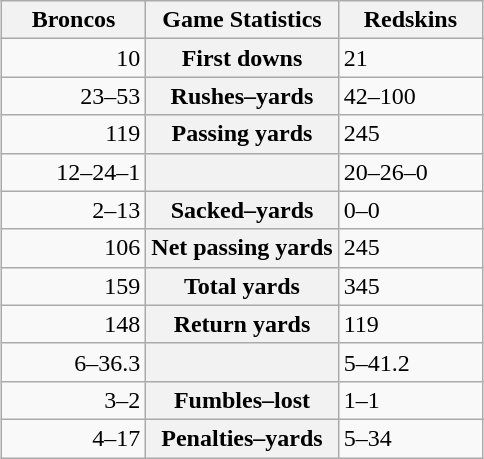<table class="wikitable" style="margin: 1em auto 1em auto">
<tr>
<th style="width:30%;">Broncos</th>
<th style="width:40%;">Game Statistics</th>
<th style="width:30%;">Redskins</th>
</tr>
<tr>
<td style="text-align:right;">10</td>
<th>First downs</th>
<td>21</td>
</tr>
<tr>
<td style="text-align:right;">23–53</td>
<th>Rushes–yards</th>
<td>42–100</td>
</tr>
<tr>
<td style="text-align:right;">119</td>
<th>Passing yards</th>
<td>245</td>
</tr>
<tr>
<td style="text-align:right;">12–24–1</td>
<th></th>
<td>20–26–0</td>
</tr>
<tr>
<td style="text-align:right;">2–13</td>
<th>Sacked–yards</th>
<td>0–0</td>
</tr>
<tr>
<td style="text-align:right;">106</td>
<th>Net passing yards</th>
<td>245</td>
</tr>
<tr>
<td style="text-align:right;">159</td>
<th>Total yards</th>
<td>345</td>
</tr>
<tr>
<td style="text-align:right;">148</td>
<th>Return yards</th>
<td>119</td>
</tr>
<tr>
<td style="text-align:right;">6–36.3</td>
<th></th>
<td>5–41.2</td>
</tr>
<tr>
<td style="text-align:right;">3–2</td>
<th>Fumbles–lost</th>
<td>1–1</td>
</tr>
<tr>
<td style="text-align:right;">4–17</td>
<th>Penalties–yards</th>
<td>5–34</td>
</tr>
</table>
